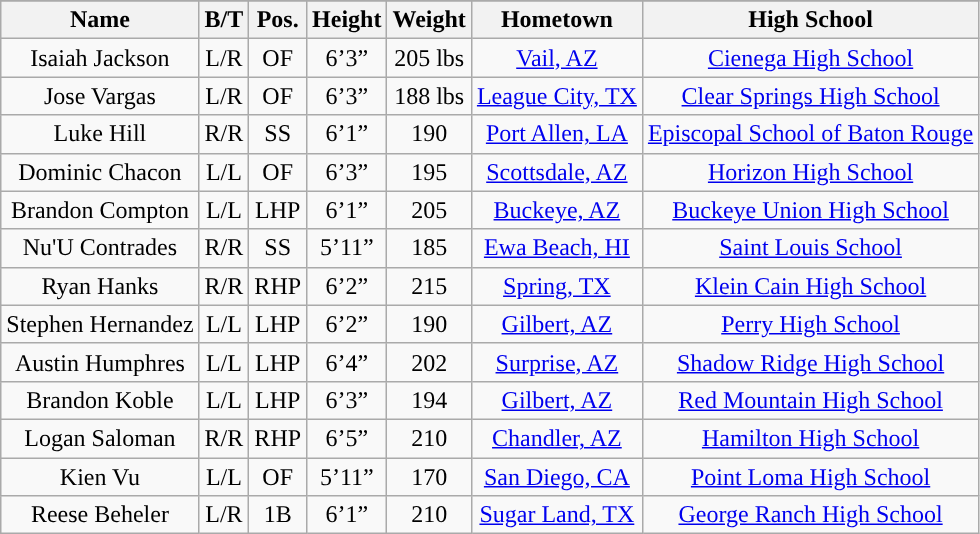<table class="wikitable sortable">
<tr>
</tr>
<tr>
<th>Name</th>
<th>B/T</th>
<th>Pos.</th>
<th>Height</th>
<th>Weight</th>
<th>Hometown</th>
<th>High School</th>
</tr>
<tr align="center">
<td>Isaiah Jackson</td>
<td>L/R</td>
<td>OF</td>
<td>6’3”</td>
<td>205 lbs</td>
<td><a href='#'>Vail, AZ</a></td>
<td><a href='#'>Cienega High School</a></td>
</tr>
<tr align="center">
<td>Jose Vargas</td>
<td>L/R</td>
<td>OF</td>
<td>6’3”</td>
<td>188 lbs</td>
<td><a href='#'>League City, TX</a></td>
<td><a href='#'>Clear Springs High School</a></td>
</tr>
<tr align="center">
<td>Luke Hill</td>
<td>R/R</td>
<td>SS</td>
<td>6’1”</td>
<td>190</td>
<td><a href='#'>Port Allen, LA</a></td>
<td><a href='#'>Episcopal School of Baton Rouge</a></td>
</tr>
<tr align="center">
<td>Dominic Chacon</td>
<td>L/L</td>
<td>OF</td>
<td>6’3”</td>
<td>195</td>
<td><a href='#'>Scottsdale, AZ</a></td>
<td><a href='#'>Horizon High School</a></td>
</tr>
<tr align="center">
<td>Brandon Compton</td>
<td>L/L</td>
<td>LHP</td>
<td>6’1”</td>
<td>205</td>
<td><a href='#'>Buckeye, AZ</a></td>
<td><a href='#'>Buckeye Union High School</a></td>
</tr>
<tr align="center">
<td>Nu'U Contrades</td>
<td>R/R</td>
<td>SS</td>
<td>5’11”</td>
<td>185</td>
<td><a href='#'>Ewa Beach, HI</a></td>
<td><a href='#'>Saint Louis School</a></td>
</tr>
<tr align="center">
<td>Ryan Hanks</td>
<td>R/R</td>
<td>RHP</td>
<td>6’2”</td>
<td>215</td>
<td><a href='#'>Spring, TX</a></td>
<td><a href='#'>Klein Cain High School</a></td>
</tr>
<tr align="center">
<td>Stephen Hernandez</td>
<td>L/L</td>
<td>LHP</td>
<td>6’2”</td>
<td>190</td>
<td><a href='#'>Gilbert, AZ</a></td>
<td><a href='#'>Perry High School</a></td>
</tr>
<tr align="center">
<td>Austin Humphres</td>
<td>L/L</td>
<td>LHP</td>
<td>6’4”</td>
<td>202</td>
<td><a href='#'>Surprise, AZ</a></td>
<td><a href='#'>Shadow Ridge High School</a></td>
</tr>
<tr align="center">
<td>Brandon Koble</td>
<td>L/L</td>
<td>LHP</td>
<td>6’3”</td>
<td>194</td>
<td><a href='#'>Gilbert, AZ</a></td>
<td><a href='#'>Red Mountain High School</a></td>
</tr>
<tr align="center">
<td>Logan Saloman</td>
<td>R/R</td>
<td>RHP</td>
<td>6’5”</td>
<td>210</td>
<td><a href='#'>Chandler, AZ</a></td>
<td><a href='#'>Hamilton High School</a></td>
</tr>
<tr align="center">
<td>Kien Vu</td>
<td>L/L</td>
<td>OF</td>
<td>5’11”</td>
<td>170</td>
<td><a href='#'>San Diego, CA</a></td>
<td><a href='#'>Point Loma High School</a></td>
</tr>
<tr align="center">
<td>Reese Beheler</td>
<td>L/R</td>
<td>1B</td>
<td>6’1”</td>
<td>210</td>
<td><a href='#'>Sugar Land, TX</a></td>
<td><a href='#'>George Ranch High School</a></td>
</tr>
</table>
